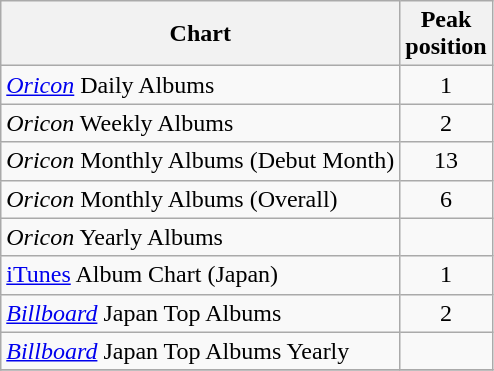<table class="wikitable sortable">
<tr>
<th>Chart</th>
<th>Peak<br>position</th>
</tr>
<tr>
<td><em><a href='#'>Oricon</a></em> Daily Albums</td>
<td align="center">1</td>
</tr>
<tr>
<td><em>Oricon</em> Weekly Albums</td>
<td align="center">2</td>
</tr>
<tr>
<td><em>Oricon</em> Monthly Albums (Debut Month)</td>
<td align="center">13</td>
</tr>
<tr>
<td><em>Oricon</em> Monthly Albums (Overall)</td>
<td align="center">6</td>
</tr>
<tr>
<td><em>Oricon</em> Yearly Albums</td>
<td align="center"></td>
</tr>
<tr>
<td><a href='#'>iTunes</a> Album Chart (Japan)</td>
<td align=center>1</td>
</tr>
<tr>
<td><em><a href='#'>Billboard</a></em> Japan Top Albums</td>
<td align="center">2</td>
</tr>
<tr>
<td><em><a href='#'>Billboard</a></em> Japan Top Albums Yearly</td>
<td align="center"></td>
</tr>
<tr>
</tr>
</table>
